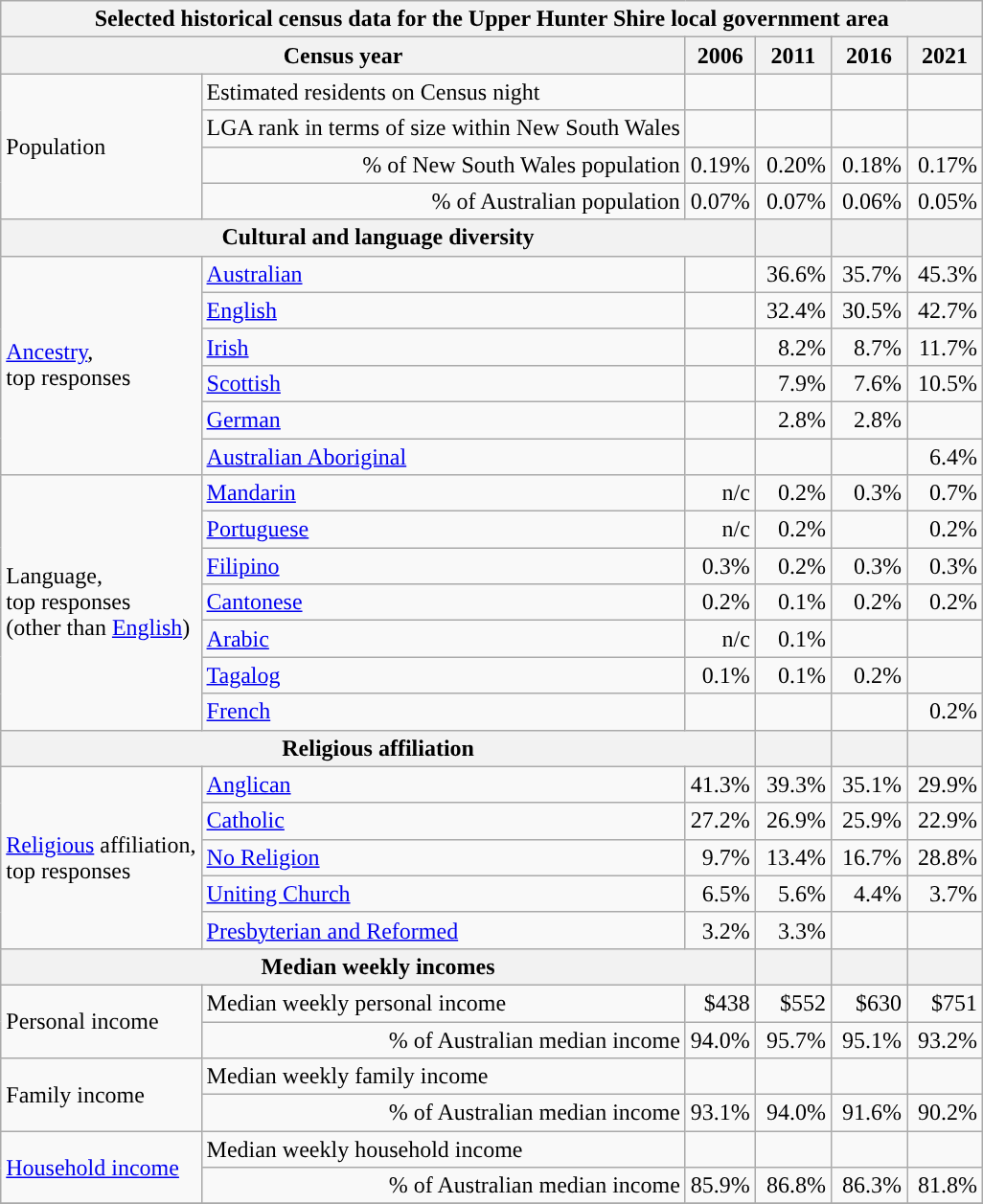<table class="wikitable">
<tr>
<th colspan=7>Selected historical census data for the Upper Hunter Shire local government area</th>
</tr>
<tr>
<th colspan=3>Census year</th>
<th>2006</th>
<th>2011</th>
<th>2016</th>
<th>2021</th>
</tr>
<tr>
<td rowspan=4 colspan="2">Population</td>
<td>Estimated residents on Census night</td>
<td align="right"></td>
<td align="right"> </td>
<td align="right"> </td>
<td align="right"></td>
</tr>
<tr>
<td align="right">LGA rank in terms of size within New South Wales</td>
<td align="right"></td>
<td align="right"></td>
<td align="right"></td>
<td align="right"></td>
</tr>
<tr>
<td align="right">% of New South Wales population</td>
<td align="right">0.19%</td>
<td align="right"> 0.20%</td>
<td align="right"> 0.18%</td>
<td align="right"> 0.17%</td>
</tr>
<tr>
<td align="right">% of Australian population</td>
<td align="right">0.07%</td>
<td align="right"> 0.07%</td>
<td align="right"> 0.06%</td>
<td align="right"> 0.05%</td>
</tr>
<tr>
<th colspan=4>Cultural and language diversity</th>
<th></th>
<th></th>
<th></th>
</tr>
<tr>
<td rowspan=6 colspan=2><a href='#'>Ancestry</a>,<br>top responses</td>
<td><a href='#'>Australian</a></td>
<td align="right"></td>
<td align="right">36.6%</td>
<td align="right"> 35.7%</td>
<td align="right"> 45.3%</td>
</tr>
<tr>
<td><a href='#'>English</a></td>
<td align="right"></td>
<td align="right">32.4%</td>
<td align="right"> 30.5%</td>
<td align="right"> 42.7%</td>
</tr>
<tr>
<td><a href='#'>Irish</a></td>
<td align="right"></td>
<td align="right">8.2%</td>
<td align="right"> 8.7%</td>
<td align="right"> 11.7%</td>
</tr>
<tr>
<td><a href='#'>Scottish</a></td>
<td align="right"></td>
<td align="right">7.9%</td>
<td align="right"> 7.6%</td>
<td align="right"> 10.5%</td>
</tr>
<tr>
<td><a href='#'>German</a></td>
<td align="right"></td>
<td align="right">2.8%</td>
<td align="right"> 2.8%</td>
<td align="right"></td>
</tr>
<tr>
<td><a href='#'>Australian Aboriginal</a></td>
<td align="right"></td>
<td align="right"></td>
<td align="right"></td>
<td align="right">6.4%</td>
</tr>
<tr>
<td rowspan=7 colspan=2>Language,<br>top responses<br>(other than <a href='#'>English</a>)</td>
<td><a href='#'>Mandarin</a></td>
<td align="right">n/c</td>
<td align="right">0.2%</td>
<td align="right"> 0.3%</td>
<td align="right"> 0.7%</td>
</tr>
<tr>
<td><a href='#'>Portuguese</a></td>
<td align="right">n/c</td>
<td align="right">0.2%</td>
<td align="right"></td>
<td align="right"> 0.2%</td>
</tr>
<tr>
<td><a href='#'>Filipino</a></td>
<td align="right">0.3%</td>
<td align="right"> 0.2%</td>
<td align="right"> 0.3%</td>
<td align="right"> 0.3%</td>
</tr>
<tr>
<td><a href='#'>Cantonese</a></td>
<td align="right">0.2%</td>
<td align="right"> 0.1%</td>
<td align="right"> 0.2%</td>
<td align="right"> 0.2%</td>
</tr>
<tr>
<td><a href='#'>Arabic</a></td>
<td align="right">n/c</td>
<td align="right"> 0.1%</td>
<td align="right"></td>
<td align="right"></td>
</tr>
<tr>
<td><a href='#'>Tagalog</a></td>
<td align="right">0.1%</td>
<td align="right"> 0.1%</td>
<td align="right"> 0.2%</td>
<td align="right"></td>
</tr>
<tr>
<td><a href='#'>French</a></td>
<td align="right"></td>
<td align="right"></td>
<td align="right"></td>
<td align="right">0.2%</td>
</tr>
<tr>
<th colspan=4>Religious affiliation</th>
<th></th>
<th></th>
<th></th>
</tr>
<tr>
<td rowspan=5 colspan=2><a href='#'>Religious</a> affiliation,<br>top responses</td>
<td><a href='#'>Anglican</a></td>
<td align="right">41.3%</td>
<td align="right"> 39.3%</td>
<td align="right"> 35.1%</td>
<td align="right"> 29.9%</td>
</tr>
<tr>
<td><a href='#'>Catholic</a></td>
<td align="right">27.2%</td>
<td align="right"> 26.9%</td>
<td align="right"> 25.9%</td>
<td align="right"> 22.9%</td>
</tr>
<tr>
<td><a href='#'>No Religion</a></td>
<td align="right">9.7%</td>
<td align="right"> 13.4%</td>
<td align="right"> 16.7%</td>
<td align="right"> 28.8%</td>
</tr>
<tr>
<td><a href='#'>Uniting Church</a></td>
<td align="right">6.5%</td>
<td align="right"> 5.6%</td>
<td align="right"> 4.4%</td>
<td align="right"> 3.7%</td>
</tr>
<tr>
<td><a href='#'>Presbyterian and Reformed</a></td>
<td align="right">3.2%</td>
<td align="right"> 3.3%</td>
<td align="right"></td>
<td align="right"></td>
</tr>
<tr>
<th colspan=4>Median weekly incomes</th>
<th></th>
<th></th>
<th></th>
</tr>
<tr>
<td rowspan=2 colspan=2>Personal income</td>
<td>Median weekly personal income</td>
<td align="right">$438</td>
<td align="right"> $552</td>
<td align="right"> $630</td>
<td align="right"> $751</td>
</tr>
<tr>
<td align="right">% of Australian median income</td>
<td align="right">94.0%</td>
<td align="right"> 95.7%</td>
<td align="right"> 95.1%</td>
<td align="right"> 93.2%</td>
</tr>
<tr>
<td rowspan=2 colspan=2>Family income</td>
<td>Median weekly family income</td>
<td align="right"></td>
<td align="right"> </td>
<td align="right"> </td>
<td align="right"> </td>
</tr>
<tr>
<td align="right">% of Australian median income</td>
<td align="right">93.1%</td>
<td align="right"> 94.0%</td>
<td align="right"> 91.6%</td>
<td align="right"> 90.2%</td>
</tr>
<tr>
<td rowspan=2 colspan=2><a href='#'>Household income</a></td>
<td>Median weekly household income</td>
<td align="right"></td>
<td align="right"> </td>
<td align="right"> </td>
<td align="right"> </td>
</tr>
<tr>
<td align="right">% of Australian median income</td>
<td align="right">85.9%</td>
<td align="right"> 86.8%</td>
<td align="right"> 86.3%</td>
<td align="right"> 81.8%</td>
</tr>
<tr>
</tr>
</table>
